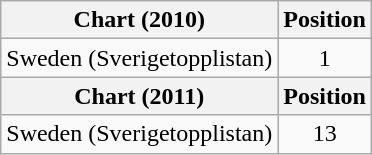<table class="wikitable">
<tr>
<th>Chart (2010)</th>
<th>Position</th>
</tr>
<tr>
<td>Sweden (Sverigetopplistan)</td>
<td style="text-align:center;">1</td>
</tr>
<tr>
<th>Chart (2011)</th>
<th>Position</th>
</tr>
<tr>
<td>Sweden (Sverigetopplistan)</td>
<td style="text-align:center;">13</td>
</tr>
</table>
